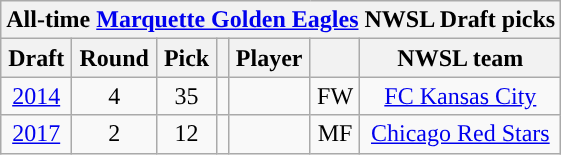<table class="wikitable sortable" style="text-align: center;">
<tr>
<th colspan="7" style="background:#">All-time <a href='#'><span>Marquette Golden Eagles</span></a> NWSL Draft picks</th>
</tr>
<tr>
<th scope="col">Draft</th>
<th scope="col">Round</th>
<th scope="col">Pick</th>
<th scope="col"></th>
<th scope="col">Player</th>
<th scope="col"></th>
<th scope="col">NWSL team</th>
</tr>
<tr>
<td><a href='#'>2014</a></td>
<td>4</td>
<td>35</td>
<td></td>
<td></td>
<td>FW</td>
<td><a href='#'>FC Kansas City</a></td>
</tr>
<tr>
<td><a href='#'>2017</a></td>
<td>2</td>
<td>12</td>
<td></td>
<td></td>
<td>MF</td>
<td><a href='#'>Chicago Red Stars</a></td>
</tr>
</table>
